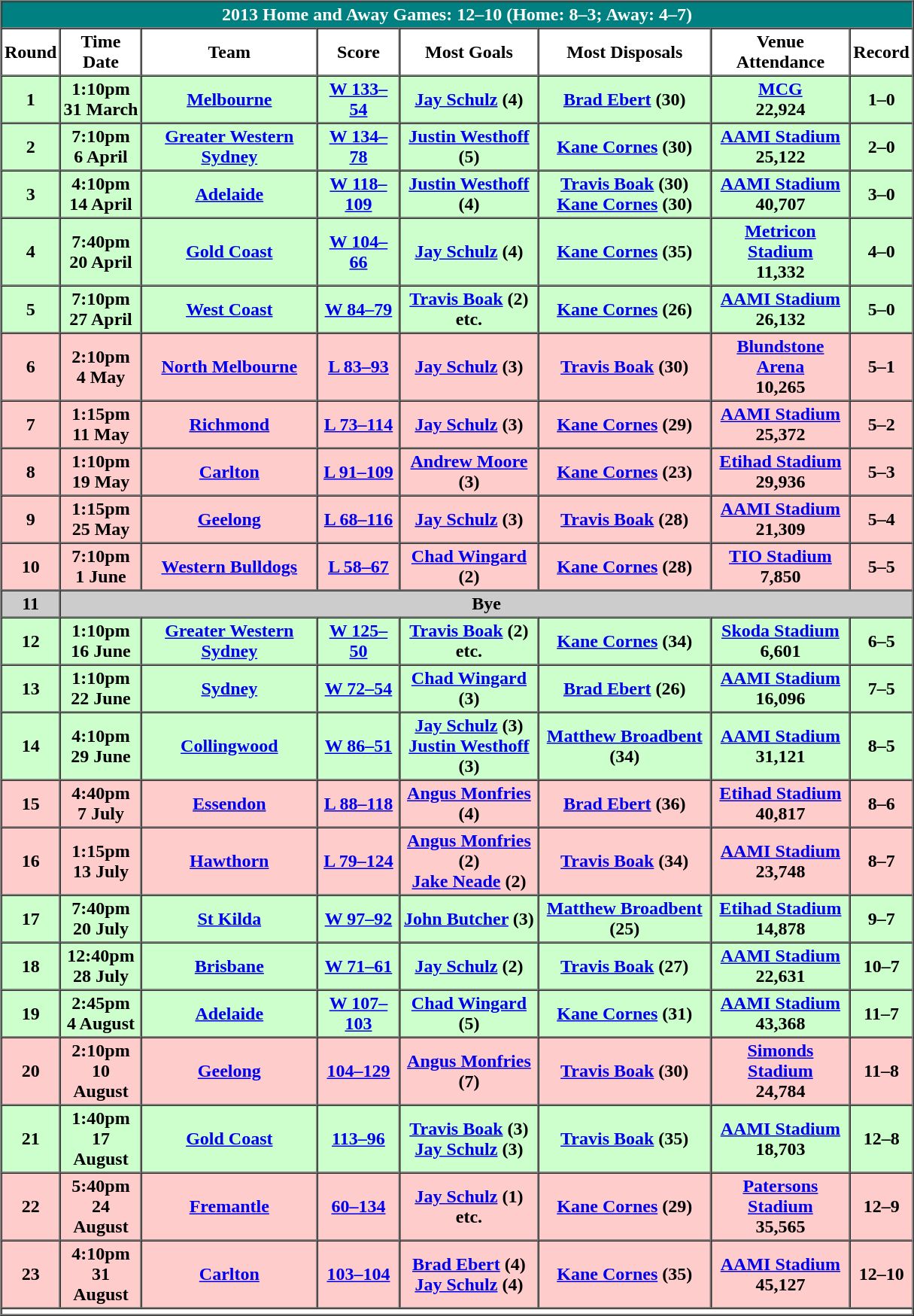<table border="1" cellpadding="2" cellspacing="0" style="width: 810px;" class="collapsible">
<tr style="text-align:center; background:teal; color:white; font-weight:bold">
<th colspan="8">2013 Home and Away Games: 12–10 (Home: 8–3; Away: 4–7)</th>
</tr>
<tr style="background:; text-align:center; font-weight: bold">
<td>Round</td>
<td>Time<br>Date</td>
<td>Team</td>
<td>Score</td>
<td>Most Goals</td>
<td>Most Disposals</td>
<td>Venue<br>Attendance</td>
<td>Record</td>
</tr>
<tr style="background:#cfc; text-align:center; font-weight: bold">
<td>1</td>
<td>1:10pm<br>31 March</td>
<td><a href='#'>Melbourne</a></td>
<td><a href='#'>W 133–54</a></td>
<td><a href='#'>Jay Schulz</a> (4)</td>
<td><a href='#'>Brad Ebert</a> (30)</td>
<td><a href='#'>MCG</a><br>22,924</td>
<td>1–0</td>
</tr>
<tr style="background:#cfc; text-align:center; font-weight: bold">
<td>2</td>
<td>7:10pm<br>6 April</td>
<td><a href='#'>Greater Western Sydney</a></td>
<td><a href='#'>W 134–78</a></td>
<td><a href='#'>Justin Westhoff</a> (5)</td>
<td><a href='#'>Kane Cornes</a> (30)</td>
<td><a href='#'>AAMI Stadium</a><br>25,122</td>
<td>2–0</td>
</tr>
<tr style="background:#cfc; text-align:center; font-weight: bold">
<td>3</td>
<td>4:10pm<br>14 April</td>
<td><a href='#'>Adelaide</a></td>
<td><a href='#'>W 118–109</a></td>
<td><a href='#'>Justin Westhoff</a> (4)</td>
<td><a href='#'>Travis Boak</a> (30)<br><a href='#'>Kane Cornes</a> (30)</td>
<td><a href='#'>AAMI Stadium</a><br>40,707</td>
<td>3–0</td>
</tr>
<tr style="background:#cfc; text-align:center; font-weight: bold">
<td>4</td>
<td>7:40pm<br>20 April</td>
<td><a href='#'>Gold Coast</a></td>
<td><a href='#'>W 104–66</a></td>
<td><a href='#'>Jay Schulz</a> (4)</td>
<td><a href='#'>Kane Cornes</a> (35)</td>
<td><a href='#'>Metricon Stadium</a><br>11,332</td>
<td>4–0</td>
</tr>
<tr style="background:#cfc; text-align:center; font-weight: bold">
<td>5</td>
<td>7:10pm<br>27 April</td>
<td><a href='#'>West Coast</a></td>
<td><a href='#'>W 84–79</a></td>
<td><a href='#'>Travis Boak</a> (2)<br>etc.</td>
<td><a href='#'>Kane Cornes</a> (26)</td>
<td><a href='#'>AAMI Stadium</a><br>26,132</td>
<td>5–0</td>
</tr>
<tr style="background:#fcc; text-align:center; font-weight: bold">
<td>6</td>
<td>2:10pm<br>4 May</td>
<td><a href='#'>North Melbourne</a></td>
<td><a href='#'>L 83–93</a></td>
<td><a href='#'>Jay Schulz</a> (3)</td>
<td><a href='#'>Travis Boak</a> (30)</td>
<td><a href='#'>Blundstone Arena</a><br>10,265</td>
<td>5–1</td>
</tr>
<tr style="background:#fcc; text-align:center; font-weight: bold">
<td>7</td>
<td>1:15pm<br>11 May</td>
<td><a href='#'>Richmond</a></td>
<td><a href='#'>L 73–114</a></td>
<td><a href='#'>Jay Schulz</a> (3)</td>
<td><a href='#'>Kane Cornes</a> (29)</td>
<td><a href='#'>AAMI Stadium</a><br>25,372</td>
<td>5–2</td>
</tr>
<tr style="background:#fcc; text-align:center; font-weight: bold">
<td>8</td>
<td>1:10pm<br>19 May</td>
<td><a href='#'>Carlton</a></td>
<td><a href='#'>L 91–109</a></td>
<td><a href='#'>Andrew Moore</a> (3)</td>
<td><a href='#'>Kane Cornes</a> (23)</td>
<td><a href='#'>Etihad Stadium</a><br>29,936</td>
<td>5–3</td>
</tr>
<tr style="background:#fcc; text-align:center; font-weight: bold">
<td>9</td>
<td>1:15pm<br>25 May</td>
<td><a href='#'>Geelong</a></td>
<td><a href='#'>L 68–116</a></td>
<td><a href='#'>Jay Schulz</a> (3)</td>
<td><a href='#'>Travis Boak</a> (28)</td>
<td><a href='#'>AAMI Stadium</a><br>21,309</td>
<td>5–4</td>
</tr>
<tr style="background:#fcc; text-align:center; font-weight: bold">
<td>10</td>
<td>7:10pm<br>1 June</td>
<td><a href='#'>Western Bulldogs</a></td>
<td><a href='#'>L 58–67</a></td>
<td><a href='#'>Chad Wingard</a> (2)</td>
<td><a href='#'>Kane Cornes</a> (28)</td>
<td><a href='#'>TIO Stadium</a><br>7,850</td>
<td>5–5</td>
</tr>
<tr style="background:#CCCCCC; text-align:center; font-weight: bold">
<td>11</td>
<td colspan="7">Bye</td>
</tr>
<tr style="background:#cfc; text-align:center; font-weight: bold">
<td>12</td>
<td>1:10pm<br>16 June</td>
<td><a href='#'>Greater Western Sydney</a></td>
<td><a href='#'>W 125–50</a></td>
<td><a href='#'>Travis Boak</a> (2)<br>etc.</td>
<td><a href='#'>Kane Cornes</a> (34)</td>
<td><a href='#'>Skoda Stadium</a><br>6,601</td>
<td>6–5</td>
</tr>
<tr style="background:#cfc; text-align:center; font-weight: bold">
<td>13</td>
<td>1:10pm<br>22 June</td>
<td><a href='#'>Sydney</a></td>
<td><a href='#'>W 72–54</a></td>
<td><a href='#'>Chad Wingard</a> (3)</td>
<td><a href='#'>Brad Ebert</a> (26)</td>
<td><a href='#'>AAMI Stadium</a><br>16,096</td>
<td>7–5</td>
</tr>
<tr style="background:#cfc; text-align:center; font-weight: bold">
<td>14</td>
<td>4:10pm<br>29 June</td>
<td><a href='#'>Collingwood</a></td>
<td><a href='#'>W 86–51</a></td>
<td><a href='#'>Jay Schulz</a> (3)<br><a href='#'>Justin Westhoff</a> (3)</td>
<td><a href='#'>Matthew Broadbent</a> (34)</td>
<td><a href='#'>AAMI Stadium</a><br>31,121</td>
<td>8–5</td>
</tr>
<tr style="background:#fcc; text-align:center; font-weight: bold">
<td>15</td>
<td>4:40pm<br>7 July</td>
<td><a href='#'>Essendon</a></td>
<td><a href='#'>L 88–118</a></td>
<td><a href='#'>Angus Monfries</a> (4)</td>
<td><a href='#'>Brad Ebert</a> (36)</td>
<td><a href='#'>Etihad Stadium</a><br>40,817</td>
<td>8–6</td>
</tr>
<tr style="background:#fcc; text-align:center; font-weight: bold">
<td>16</td>
<td>1:15pm<br>13 July</td>
<td><a href='#'>Hawthorn</a></td>
<td><a href='#'>L 79–124</a></td>
<td><a href='#'>Angus Monfries</a> (2)<br><a href='#'>Jake Neade</a> (2)</td>
<td><a href='#'>Travis Boak</a> (34)</td>
<td><a href='#'>AAMI Stadium</a><br>23,748</td>
<td>8–7</td>
</tr>
<tr style="background:#cfc; text-align:center; font-weight: bold">
<td>17</td>
<td>7:40pm<br>20 July</td>
<td><a href='#'>St Kilda</a></td>
<td><a href='#'>W 97–92</a></td>
<td><a href='#'>John Butcher</a> (3)</td>
<td><a href='#'>Matthew Broadbent</a> (25)</td>
<td><a href='#'>Etihad Stadium</a><br>14,878</td>
<td>9–7</td>
</tr>
<tr style="background:#cfc; text-align:center; font-weight: bold">
<td>18</td>
<td>12:40pm<br>28 July</td>
<td><a href='#'>Brisbane</a></td>
<td><a href='#'>W 71–61</a></td>
<td><a href='#'>Jay Schulz</a> (2)</td>
<td><a href='#'>Travis Boak</a> (27)</td>
<td><a href='#'>AAMI Stadium</a><br>22,631</td>
<td>10–7</td>
</tr>
<tr style="background:#cfc; text-align:center; font-weight: bold">
<td>19</td>
<td>2:45pm<br>4 August</td>
<td><a href='#'>Adelaide</a></td>
<td><a href='#'>W 107–103</a></td>
<td><a href='#'>Chad Wingard</a> (5)</td>
<td><a href='#'>Kane Cornes</a> (31)</td>
<td><a href='#'>AAMI Stadium</a><br>43,368</td>
<td>11–7</td>
</tr>
<tr style="background:#fcc; text-align:center; font-weight: bold">
<td>20</td>
<td>2:10pm<br>10 August</td>
<td><a href='#'>Geelong</a></td>
<td><a href='#'>104–129</a></td>
<td><a href='#'>Angus Monfries</a> (7)</td>
<td><a href='#'>Travis Boak</a> (30)</td>
<td><a href='#'>Simonds Stadium</a><br>24,784</td>
<td>11–8</td>
</tr>
<tr style="background:#cfc; text-align:center; font-weight: bold">
<td>21</td>
<td>1:40pm<br>17 August</td>
<td><a href='#'>Gold Coast</a></td>
<td><a href='#'>113–96</a></td>
<td><a href='#'>Travis Boak</a> (3)<br><a href='#'>Jay Schulz</a> (3)</td>
<td><a href='#'>Travis Boak</a> (35)</td>
<td><a href='#'>AAMI Stadium</a><br>18,703</td>
<td>12–8</td>
</tr>
<tr style="background:#fcc; text-align:center; font-weight: bold">
<td>22</td>
<td>5:40pm<br>24 August</td>
<td><a href='#'>Fremantle</a></td>
<td><a href='#'>60–134</a></td>
<td><a href='#'>Jay Schulz</a> (1)<br>etc.</td>
<td><a href='#'>Kane Cornes</a> (29)</td>
<td><a href='#'>Patersons Stadium</a><br>35,565</td>
<td>12–9</td>
</tr>
<tr style="background:#fcc; text-align:center; font-weight: bold">
<td>23</td>
<td>4:10pm<br>31 August</td>
<td><a href='#'>Carlton</a></td>
<td><a href='#'>103–104</a></td>
<td><a href='#'>Brad Ebert</a> (4)<br><a href='#'>Jay Schulz</a> (4)</td>
<td><a href='#'>Kane Cornes</a> (35)</td>
<td><a href='#'>AAMI Stadium</a><br>45,127</td>
<td>12–10</td>
</tr>
<tr style="text-align:center;">
<td colspan=8> </td>
</tr>
</table>
